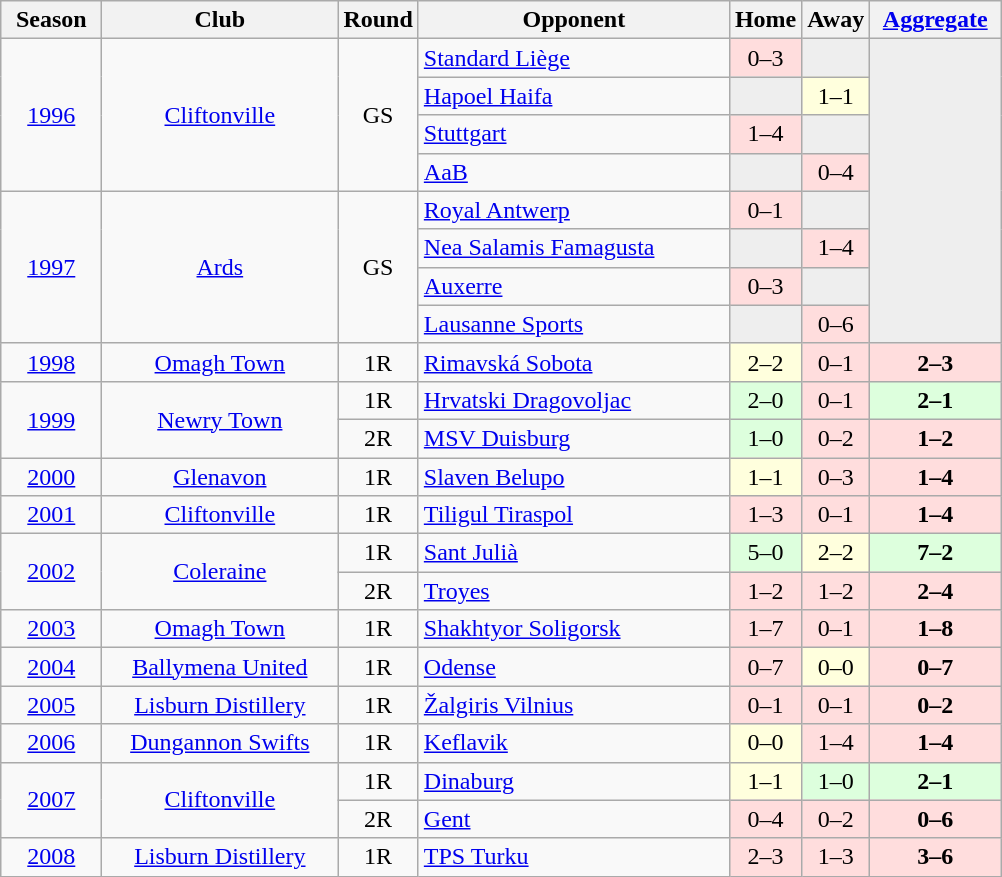<table class="wikitable" style="font-size:100%; text-align: center;">
<tr>
<th width="60">Season</th>
<th width="150">Club</th>
<th width="30">Round</th>
<th width="200">Opponent</th>
<th width="30">Home</th>
<th width="30">Away</th>
<th width="80"><a href='#'>Aggregate</a></th>
</tr>
<tr>
<td rowspan=4><a href='#'>1996</a></td>
<td rowspan=4><a href='#'>Cliftonville</a></td>
<td rowspan=4>GS</td>
<td align="left"> <a href='#'>Standard Liège</a></td>
<td bgcolor="#ffdddd">0–3</td>
<td bgcolor="#eeeeee"></td>
<td rowspan="8" bgcolor="#eeeeee"></td>
</tr>
<tr>
<td align="left"> <a href='#'>Hapoel Haifa</a></td>
<td bgcolor="#eeeeee"></td>
<td bgcolor="#ffffdd">1–1</td>
</tr>
<tr>
<td align="left"> <a href='#'>Stuttgart</a></td>
<td bgcolor="#ffdddd">1–4</td>
<td bgcolor="#eeeeee"></td>
</tr>
<tr>
<td align="left"> <a href='#'>AaB</a></td>
<td bgcolor="#eeeeee"></td>
<td bgcolor="#ffdddd">0–4</td>
</tr>
<tr>
<td rowspan=4><a href='#'>1997</a></td>
<td rowspan=4><a href='#'>Ards</a></td>
<td rowspan=4>GS</td>
<td align="left"> <a href='#'>Royal Antwerp</a></td>
<td bgcolor="#ffdddd">0–1</td>
<td bgcolor="#eeeeee"></td>
</tr>
<tr>
<td align="left"> <a href='#'>Nea Salamis Famagusta</a></td>
<td bgcolor="#eeeeee"></td>
<td bgcolor="#ffdddd">1–4</td>
</tr>
<tr>
<td align="left"> <a href='#'>Auxerre</a></td>
<td bgcolor="#ffdddd">0–3</td>
<td bgcolor="#eeeeee"></td>
</tr>
<tr>
<td align="left"> <a href='#'>Lausanne Sports</a></td>
<td bgcolor="#eeeeee"></td>
<td bgcolor="#ffdddd">0–6</td>
</tr>
<tr>
<td><a href='#'>1998</a></td>
<td><a href='#'>Omagh Town</a></td>
<td>1R</td>
<td align="left"> <a href='#'>Rimavská Sobota</a></td>
<td bgcolor="#ffffdd">2–2</td>
<td bgcolor="#ffdddd">0–1</td>
<td bgcolor="#ffdddd"><strong>2–3</strong></td>
</tr>
<tr>
<td rowspan=2><a href='#'>1999</a></td>
<td rowspan=2><a href='#'>Newry Town</a></td>
<td>1R</td>
<td align="left"> <a href='#'>Hrvatski Dragovoljac</a></td>
<td bgcolor="#ddffdd">2–0</td>
<td bgcolor="#ffdddd">0–1</td>
<td bgcolor="#ddffdd"><strong>2–1</strong></td>
</tr>
<tr>
<td>2R</td>
<td align="left"> <a href='#'>MSV Duisburg</a></td>
<td bgcolor="#ddffdd">1–0</td>
<td bgcolor="#ffdddd">0–2</td>
<td bgcolor="#ffdddd"><strong>1–2</strong></td>
</tr>
<tr>
<td><a href='#'>2000</a></td>
<td><a href='#'>Glenavon</a></td>
<td>1R</td>
<td align="left"> <a href='#'>Slaven Belupo</a></td>
<td bgcolor="#ffffdd">1–1</td>
<td bgcolor="#ffdddd">0–3</td>
<td bgcolor="#ffdddd"><strong>1–4</strong></td>
</tr>
<tr>
<td><a href='#'>2001</a></td>
<td><a href='#'>Cliftonville</a></td>
<td>1R</td>
<td align="left"> <a href='#'>Tiligul Tiraspol</a></td>
<td bgcolor="#ffdddd">1–3</td>
<td bgcolor="#ffdddd">0–1</td>
<td bgcolor="#ffdddd"><strong>1–4</strong></td>
</tr>
<tr>
<td rowspan=2><a href='#'>2002</a></td>
<td rowspan=2><a href='#'>Coleraine</a></td>
<td>1R</td>
<td align="left"> <a href='#'>Sant Julià</a></td>
<td bgcolor="#ddffdd">5–0</td>
<td bgcolor="#ffffdd">2–2</td>
<td bgcolor="#ddffdd"><strong>7–2</strong></td>
</tr>
<tr>
<td>2R</td>
<td align="left"> <a href='#'>Troyes</a></td>
<td bgcolor="#ffdddd">1–2</td>
<td bgcolor="#ffdddd">1–2</td>
<td bgcolor="#ffdddd"><strong>2–4</strong></td>
</tr>
<tr>
<td><a href='#'>2003</a></td>
<td><a href='#'>Omagh Town</a></td>
<td>1R</td>
<td align="left"> <a href='#'>Shakhtyor Soligorsk</a></td>
<td bgcolor="#ffdddd">1–7</td>
<td bgcolor="#ffdddd">0–1</td>
<td bgcolor="#ffdddd"><strong>1–8</strong></td>
</tr>
<tr>
<td><a href='#'>2004</a></td>
<td><a href='#'>Ballymena United</a></td>
<td>1R</td>
<td align="left"> <a href='#'>Odense</a></td>
<td bgcolor="#ffdddd">0–7</td>
<td bgcolor="#ffffdd">0–0</td>
<td bgcolor="#ffdddd"><strong>0–7</strong></td>
</tr>
<tr>
<td><a href='#'>2005</a></td>
<td><a href='#'>Lisburn Distillery</a></td>
<td>1R</td>
<td align="left"> <a href='#'>Žalgiris Vilnius</a></td>
<td bgcolor="#ffdddd">0–1</td>
<td bgcolor="#ffdddd">0–1</td>
<td bgcolor="#ffdddd"><strong>0–2</strong></td>
</tr>
<tr>
<td><a href='#'>2006</a></td>
<td><a href='#'>Dungannon Swifts</a></td>
<td>1R</td>
<td align="left"> <a href='#'>Keflavik</a></td>
<td bgcolor="#ffffdd">0–0</td>
<td bgcolor="#ffdddd">1–4</td>
<td bgcolor="#ffdddd"><strong>1–4</strong></td>
</tr>
<tr>
<td rowspan=2><a href='#'>2007</a></td>
<td rowspan=2><a href='#'>Cliftonville</a></td>
<td>1R</td>
<td align="left"> <a href='#'>Dinaburg</a></td>
<td bgcolor="#ffffdd">1–1</td>
<td bgcolor="#ddffdd">1–0</td>
<td bgcolor="#ddffdd"><strong>2–1</strong></td>
</tr>
<tr>
<td>2R</td>
<td align="left"> <a href='#'>Gent</a></td>
<td bgcolor="#ffdddd">0–4</td>
<td bgcolor="#ffdddd">0–2</td>
<td bgcolor="#ffdddd"><strong>0–6</strong></td>
</tr>
<tr>
<td><a href='#'>2008</a></td>
<td><a href='#'>Lisburn Distillery</a></td>
<td>1R</td>
<td align="left"> <a href='#'>TPS Turku</a></td>
<td bgcolor="#ffdddd">2–3</td>
<td bgcolor="#ffdddd">1–3</td>
<td bgcolor="#ffdddd"><strong>3–6</strong></td>
</tr>
</table>
